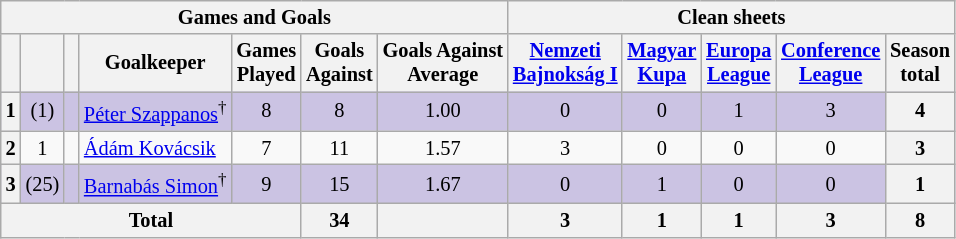<table class="wikitable sortable sticky-header" style="text-align:center; font-size:85%;">
<tr>
<th colspan="7">Games and Goals</th>
<th colspan="5">Clean sheets</th>
</tr>
<tr>
<th></th>
<th></th>
<th></th>
<th>Goalkeeper</th>
<th>Games<br>Played</th>
<th>Goals<br>Against</th>
<th>Goals Against<br>Average</th>
<th><a href='#'>Nemzeti<br>Bajnokság I</a></th>
<th><a href='#'>Magyar<br>Kupa</a></th>
<th><a href='#'>Europa<br>League</a></th>
<th><a href='#'>Conference<br>League</a></th>
<th>Season<br>total</th>
</tr>
<tr bgcolor=#CBC3E3>
<th>1</th>
<td>(1)</td>
<td> </td>
<td style="text-align:left;" data-sort-value="Szappanos"><a href='#'>Péter Szappanos</a><sup>†</sup></td>
<td>8</td>
<td>8</td>
<td>1.00</td>
<td>0</td>
<td>0</td>
<td>1</td>
<td>3</td>
<th>4</th>
</tr>
<tr>
<th>2</th>
<td>1</td>
<td> </td>
<td style="text-align:left;" data-sort-value="Kovacsik"><a href='#'>Ádám Kovácsik</a></td>
<td>7</td>
<td>11</td>
<td>1.57</td>
<td>3</td>
<td>0</td>
<td>0</td>
<td>0</td>
<th>3</th>
</tr>
<tr bgcolor=#CBC3E3>
<th>3</th>
<td>(25)</td>
<td> </td>
<td style="text-align:left;" data-sort-value="Simon"><a href='#'>Barnabás Simon</a><sup>†</sup></td>
<td>9</td>
<td>15</td>
<td>1.67</td>
<td>0</td>
<td>1</td>
<td>0</td>
<td>0</td>
<th>1</th>
</tr>
<tr>
<th colspan="5">Total</th>
<th>34</th>
<th></th>
<th>3</th>
<th>1</th>
<th>1</th>
<th>3</th>
<th>8</th>
</tr>
</table>
